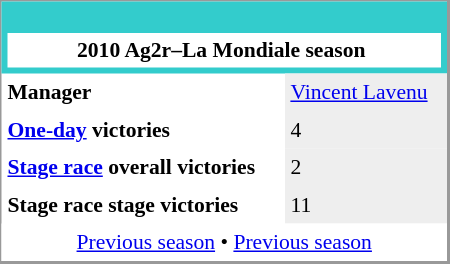<table align="right" cellpadding="4" cellspacing="0" style="margin-left:1em; width:300px; font-size:90%; border:1px solid #999; border-right-width:2px; border-bottom-width:2px; background-color:white;">
<tr>
<th colspan="2" style="background-color:#33CCCC;"><br><table style="background:#FFFFFF;text-align:center;width:100%;">
<tr>
<td style="background:#FFFFFF;" align="center" width="100%"><span> 2010 Ag2r–La Mondiale season</span></td>
<td padding=15px></td>
</tr>
</table>
</th>
</tr>
<tr>
<td><strong>Manager </strong></td>
<td bgcolor=#EEEEEE><a href='#'>Vincent Lavenu</a></td>
</tr>
<tr>
<td><strong><a href='#'>One-day</a> victories</strong></td>
<td bgcolor=#EEEEEE>4</td>
</tr>
<tr>
<td><strong><a href='#'>Stage race</a> overall victories</strong></td>
<td bgcolor=#EEEEEE>2</td>
</tr>
<tr>
<td><strong>Stage race stage victories</strong></td>
<td bgcolor=#EEEEEE>11</td>
</tr>
<tr>
<td colspan="2" bgcolor="white" align="center"><a href='#'>Previous season</a> • <a href='#'>Previous season</a></td>
</tr>
</table>
